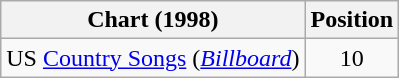<table class="wikitable sortable">
<tr>
<th scope="col">Chart (1998)</th>
<th scope="col">Position</th>
</tr>
<tr>
<td>US <a href='#'>Country Songs</a> (<em><a href='#'>Billboard</a></em>)</td>
<td align="center">10</td>
</tr>
</table>
